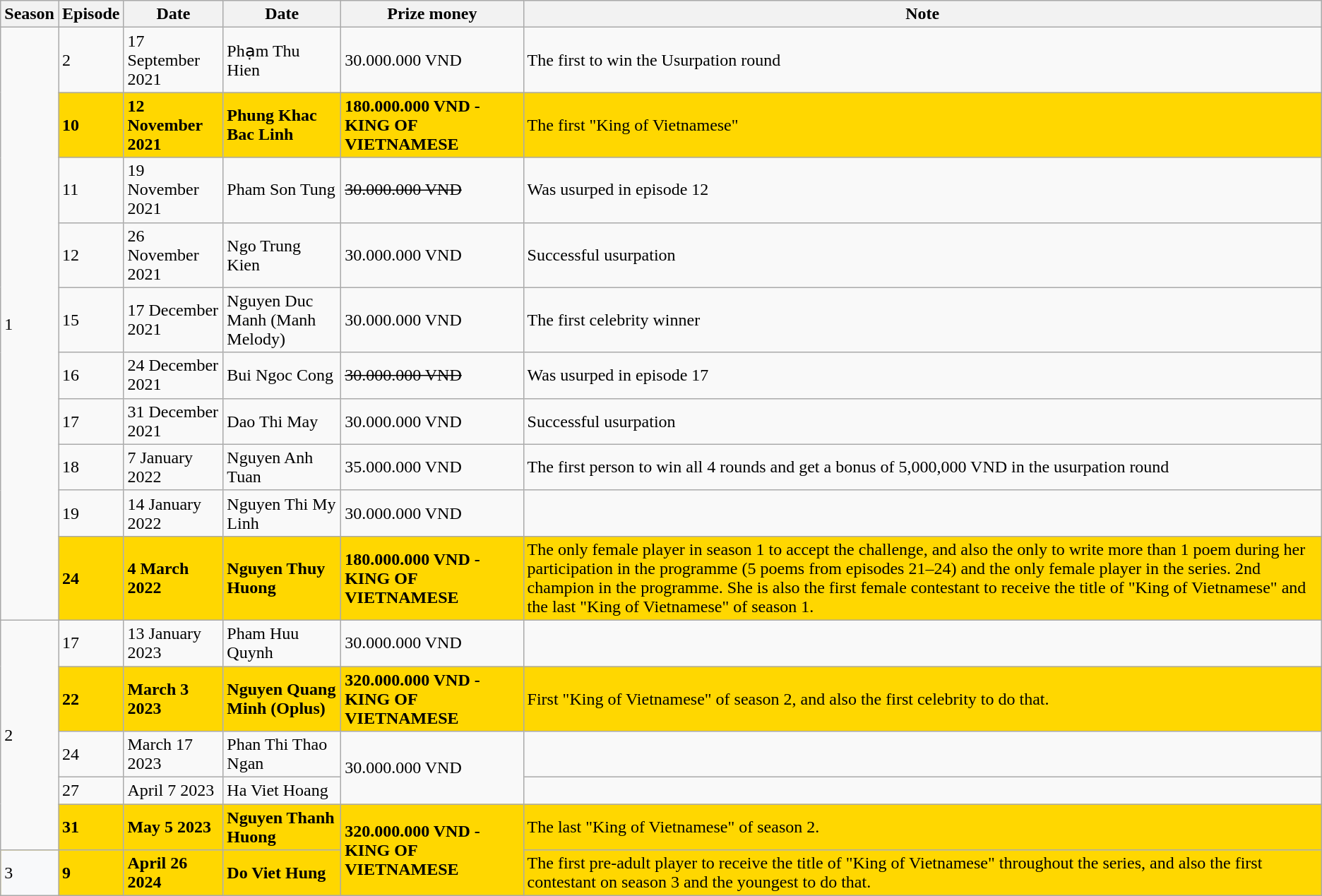<table class="wikitable">
<tr>
<th>Season</th>
<th>Episode</th>
<th>Date</th>
<th>Date</th>
<th>Prize money</th>
<th>Note</th>
</tr>
<tr>
<td rowspan=10>1</td>
<td>2</td>
<td>17 September 2021</td>
<td>Phạm Thu Hien</td>
<td>30.000.000 VND</td>
<td>The first to win the Usurpation round</td>
</tr>
<tr bgcolor="gold">
<td><strong>10</strong></td>
<td><strong>12 November 2021</strong></td>
<td><strong>Phung Khac Bac Linh</strong></td>
<td><strong>180.000.000 VND  - KING OF VIETNAMESE</strong></td>
<td>The first "King of Vietnamese"</td>
</tr>
<tr>
<td>11</td>
<td>19 November 2021</td>
<td>Pham Son Tung</td>
<td><s>30.000.000 VND</s></td>
<td>Was usurped in episode 12</td>
</tr>
<tr>
<td>12</td>
<td>26 November 2021</td>
<td>Ngo Trung Kien</td>
<td>30.000.000 VND</td>
<td>Successful usurpation</td>
</tr>
<tr>
<td>15</td>
<td>17 December 2021</td>
<td>Nguyen Duc Manh (Manh Melody)</td>
<td>30.000.000 VND</td>
<td>The first celebrity winner</td>
</tr>
<tr>
<td>16</td>
<td>24 December 2021</td>
<td>Bui Ngoc Cong</td>
<td><s>30.000.000 VND</s></td>
<td>Was usurped in episode 17</td>
</tr>
<tr>
<td>17</td>
<td>31 December 2021</td>
<td>Dao Thi May</td>
<td>30.000.000 VND</td>
<td>Successful usurpation</td>
</tr>
<tr>
<td>18</td>
<td>7 January 2022</td>
<td>Nguyen Anh Tuan</td>
<td>35.000.000 VND</td>
<td>The first person to win all 4 rounds and get a bonus of 5,000,000 VND in the usurpation round</td>
</tr>
<tr>
<td>19</td>
<td>14 January 2022</td>
<td>Nguyen Thi My Linh</td>
<td>30.000.000 VND</td>
<td></td>
</tr>
<tr bgcolor="gold">
<td><strong>24</strong></td>
<td><strong>4 March 2022</strong></td>
<td><strong>Nguyen Thuy Huong</strong></td>
<td><strong>180.000.000 VND - KING OF VIETNAMESE</strong></td>
<td>The only female player in season 1 to accept the challenge, and also the only to write more than 1 poem during her participation in the programme (5 poems from episodes 21–24) and the only female player in the series. 2nd champion in the programme. She is also the first female contestant to receive the title of "King of Vietnamese" and the last "King of Vietnamese" of season 1.</td>
</tr>
<tr>
<td rowspan="5">2</td>
<td>17</td>
<td>13 January 2023</td>
<td>Pham Huu Quynh</td>
<td>30.000.000 VND</td>
<td></td>
</tr>
<tr bgcolor="gold">
<td><strong>22</strong></td>
<td><strong>March 3 2023</strong></td>
<td><strong>Nguyen Quang Minh (Oplus)</strong></td>
<td><strong>320.000.000 VND - KING OF VIETNAMESE</strong></td>
<td>First "King of Vietnamese" of season 2, and also the first celebrity to do that.</td>
</tr>
<tr>
<td>24</td>
<td>March 17 2023</td>
<td>Phan Thi Thao Ngan</td>
<td rowspan="2">30.000.000 VND</td>
<td></td>
</tr>
<tr>
<td>27</td>
<td>April 7 2023</td>
<td>Ha Viet Hoang</td>
<td></td>
</tr>
<tr bgcolor="gold">
<td><strong>31</strong></td>
<td><strong>May 5 2023</strong></td>
<td><strong>Nguyen Thanh Huong</strong></td>
<td rowspan="2"><strong>320.000.000 VND - KING OF VIETNAMESE</strong></td>
<td>The last "King of Vietnamese" of season 2.</td>
</tr>
<tr bgcolor="gold">
<td bgcolor=#F8F9FA>3</td>
<td><strong>9</strong></td>
<td><strong>April 26 2024</strong></td>
<td><strong>Do Viet Hung</strong></td>
<td>The first pre-adult player to receive the title of "King of Vietnamese" throughout the series, and also the first contestant on season 3 and the youngest to do that.</td>
</tr>
</table>
